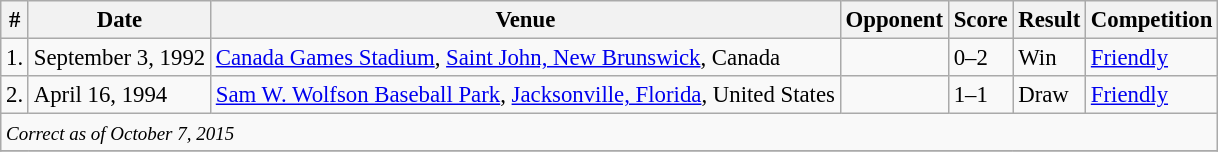<table class="wikitable" style="font-size:95%;">
<tr>
<th>#</th>
<th>Date</th>
<th>Venue</th>
<th>Opponent</th>
<th>Score</th>
<th>Result</th>
<th>Competition</th>
</tr>
<tr>
<td>1.</td>
<td>September 3, 1992</td>
<td><a href='#'>Canada Games Stadium</a>, <a href='#'>Saint John, New Brunswick</a>, Canada</td>
<td></td>
<td>0–2</td>
<td>Win</td>
<td><a href='#'>Friendly</a></td>
</tr>
<tr>
<td>2.</td>
<td>April 16, 1994</td>
<td><a href='#'>Sam W. Wolfson Baseball Park</a>, <a href='#'>Jacksonville, Florida</a>, United States</td>
<td></td>
<td>1–1</td>
<td>Draw</td>
<td><a href='#'>Friendly</a></td>
</tr>
<tr>
<td colspan="15"><small><em>Correct as of October 7, 2015</em></small></td>
</tr>
<tr>
</tr>
</table>
